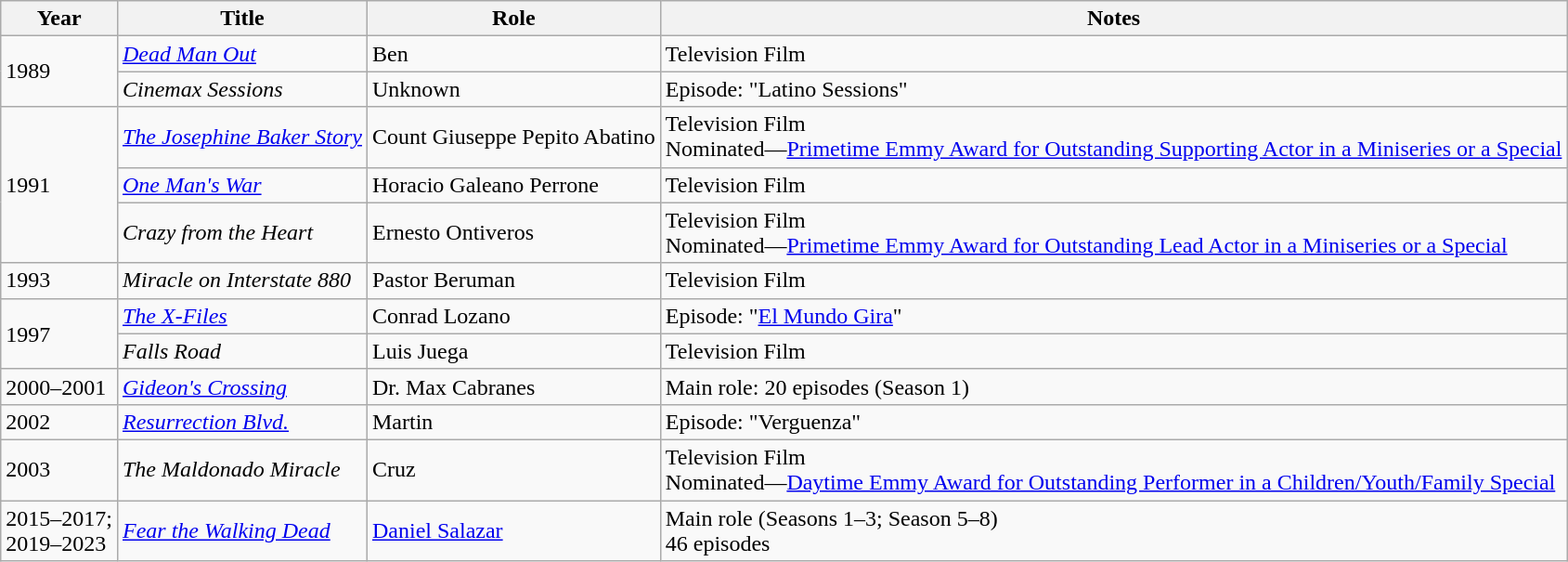<table class="wikitable sortable">
<tr>
<th>Year</th>
<th>Title</th>
<th>Role</th>
<th>Notes</th>
</tr>
<tr>
<td rowspan="2">1989</td>
<td><em><a href='#'>Dead Man Out</a></em></td>
<td>Ben</td>
<td>Television Film</td>
</tr>
<tr>
<td><em>Cinemax Sessions</em></td>
<td>Unknown</td>
<td>Episode: "Latino Sessions"</td>
</tr>
<tr>
<td rowspan="3">1991</td>
<td><em><a href='#'>The Josephine Baker Story</a></em></td>
<td>Count Giuseppe Pepito Abatino</td>
<td>Television Film <br> Nominated—<a href='#'>Primetime Emmy Award for Outstanding Supporting Actor in a Miniseries or a Special</a></td>
</tr>
<tr>
<td><em><a href='#'>One Man's War</a></em></td>
<td>Horacio Galeano Perrone</td>
<td>Television Film</td>
</tr>
<tr>
<td><em>Crazy from the Heart</em></td>
<td>Ernesto Ontiveros</td>
<td>Television Film <br> Nominated—<a href='#'>Primetime Emmy Award for Outstanding Lead Actor in a Miniseries or a Special</a></td>
</tr>
<tr>
<td>1993</td>
<td><em>Miracle on Interstate 880</em></td>
<td>Pastor Beruman</td>
<td>Television Film</td>
</tr>
<tr>
<td rowspan="2">1997</td>
<td><em><a href='#'>The X-Files</a></em></td>
<td>Conrad Lozano</td>
<td>Episode: "<a href='#'>El Mundo Gira</a>"</td>
</tr>
<tr>
<td><em>Falls Road</em></td>
<td>Luis Juega</td>
<td>Television Film</td>
</tr>
<tr>
<td>2000–2001</td>
<td><em><a href='#'>Gideon's Crossing</a></em></td>
<td>Dr. Max Cabranes</td>
<td>Main role: 20 episodes (Season 1)</td>
</tr>
<tr>
<td>2002</td>
<td><em><a href='#'>Resurrection Blvd.</a></em></td>
<td>Martin</td>
<td>Episode: "Verguenza"</td>
</tr>
<tr>
<td>2003</td>
<td><em>The Maldonado Miracle</em></td>
<td>Cruz</td>
<td>Television Film <br> Nominated—<a href='#'>Daytime Emmy Award for Outstanding Performer in a Children/Youth/Family Special</a></td>
</tr>
<tr>
<td>2015–2017; <br> 2019–2023</td>
<td><em><a href='#'>Fear the Walking Dead</a></em></td>
<td><a href='#'>Daniel Salazar</a></td>
<td>Main role (Seasons 1–3; Season 5–8)<br>46 episodes</td>
</tr>
</table>
